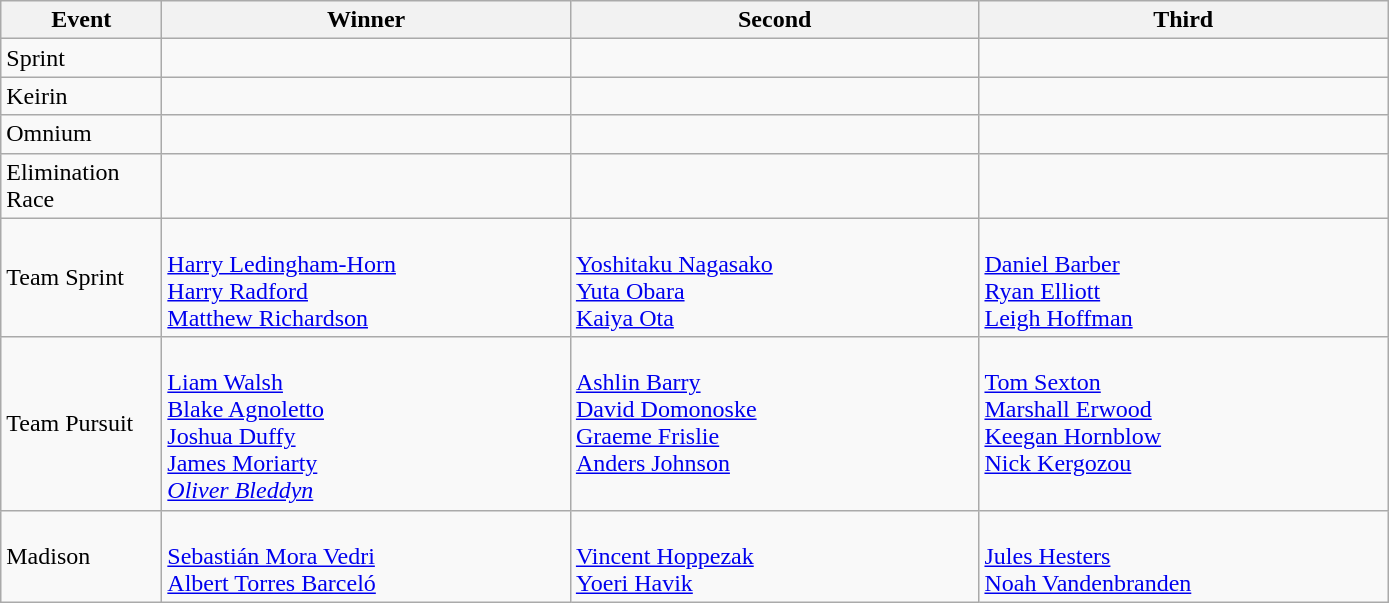<table class="wikitable">
<tr>
<th width=100>Event</th>
<th width=265>Winner</th>
<th width=265>Second</th>
<th width=265>Third</th>
</tr>
<tr>
<td>Sprint<br><em><small></small></em></td>
<td valign=top></td>
<td valign=top></td>
<td valign=top></td>
</tr>
<tr>
<td>Keirin<br><em><small></small></em></td>
<td valign=top></td>
<td valign=top></td>
<td valign=top></td>
</tr>
<tr>
<td>Omnium<br><em><small></small></em></td>
<td valign=top></td>
<td valign=top></td>
<td valign=top></td>
</tr>
<tr>
<td>Elimination Race<br><em><small></small></em></td>
<td valign=top></td>
<td valign=top></td>
<td valign=top></td>
</tr>
<tr>
<td>Team Sprint<br><em><small></small></em></td>
<td valign=top><br><a href='#'>Harry Ledingham-Horn</a><br><a href='#'>Harry Radford</a><br><a href='#'>Matthew Richardson</a></td>
<td valign=top><br><a href='#'>Yoshitaku Nagasako</a><br><a href='#'>Yuta Obara</a><br><a href='#'>Kaiya Ota</a></td>
<td valign=top><br><a href='#'>Daniel Barber</a><br><a href='#'>Ryan Elliott</a><br><a href='#'>Leigh Hoffman</a></td>
</tr>
<tr>
<td>Team Pursuit<br><em><small></small></em></td>
<td valign=top><br><a href='#'>Liam Walsh</a><br><a href='#'>Blake Agnoletto</a><br><a href='#'>Joshua Duffy</a><br><a href='#'>James Moriarty</a><br><em><a href='#'>Oliver Bleddyn</a></em></td>
<td valign=top><br><a href='#'>Ashlin Barry</a><br><a href='#'>David Domonoske</a><br><a href='#'>Graeme Frislie</a><br><a href='#'>Anders Johnson</a></td>
<td valign=top><br><a href='#'>Tom Sexton</a><br><a href='#'>Marshall Erwood</a><br><a href='#'>Keegan Hornblow</a><br><a href='#'>Nick Kergozou</a></td>
</tr>
<tr>
<td>Madison<br><em><small></small></em></td>
<td valign=top><br><a href='#'>Sebastián Mora Vedri</a><br><a href='#'>Albert Torres Barceló</a></td>
<td valign=top><br><a href='#'>Vincent Hoppezak</a><br><a href='#'>Yoeri Havik</a></td>
<td valign=top><br><a href='#'>Jules Hesters</a><br><a href='#'>Noah Vandenbranden</a></td>
</tr>
</table>
